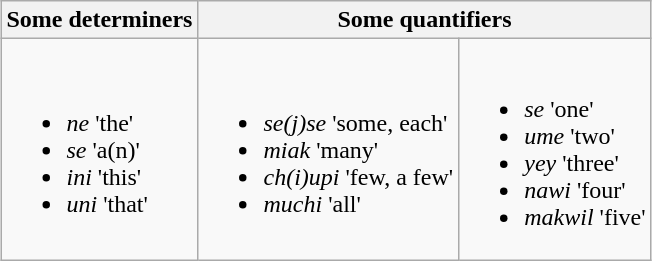<table class="wikitable" style="margin: 1em auto 1em auto">
<tr>
<th align="center">Some determiners</th>
<th colspan=2 align="center">Some quantifiers</th>
</tr>
<tr>
<td><br><ul><li><em>ne</em> 'the'</li><li><em>se</em> 'a(n)'</li><li><em>ini</em> 'this'</li><li><em>uni</em> 'that'</li></ul></td>
<td><br><ul><li><em>se(j)se</em> 'some, each'</li><li><em>miak</em> 'many'</li><li><em>ch(i)upi</em> 'few, a few'</li><li><em>muchi</em> 'all'</li></ul></td>
<td><br><ul><li><em>se</em> 'one'</li><li><em>ume</em> 'two'</li><li><em>yey</em> 'three'</li><li><em>nawi</em> 'four'</li><li><em>makwil</em> 'five'</li></ul></td>
</tr>
</table>
